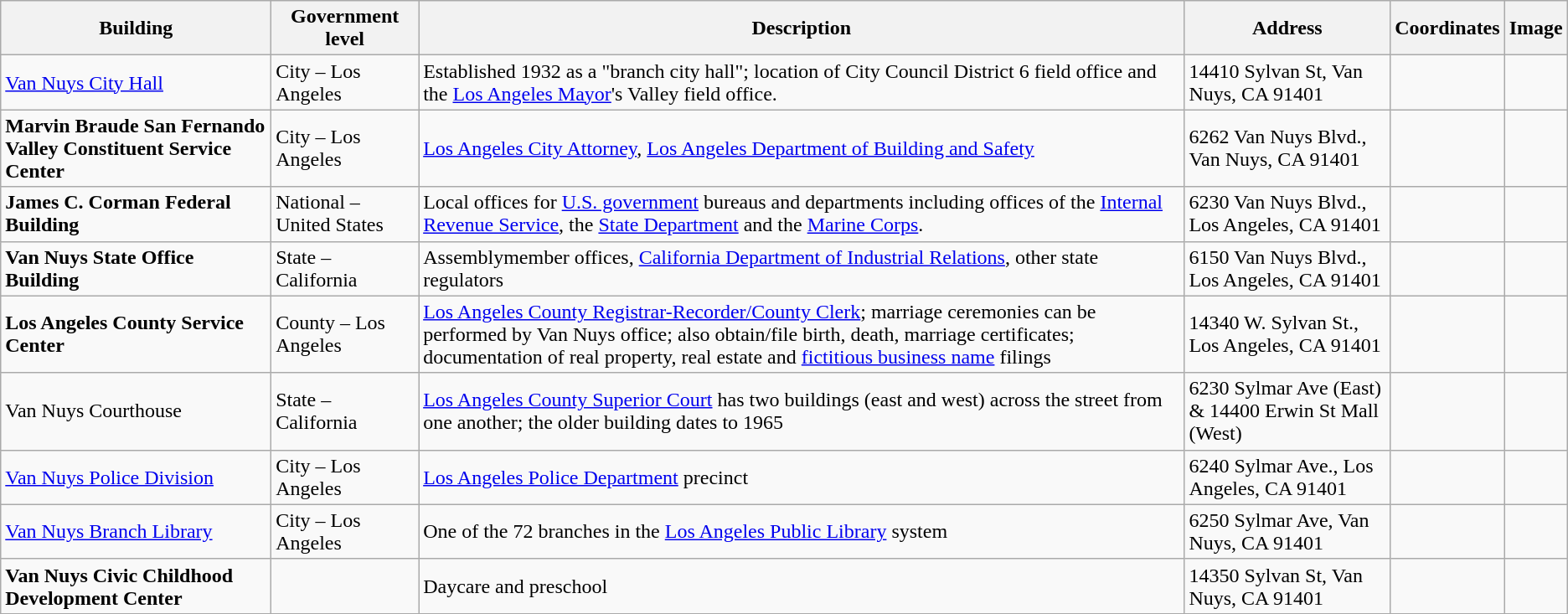<table class="wikitable">
<tr>
<th>Building</th>
<th>Government level</th>
<th>Description</th>
<th>Address</th>
<th>Coordinates</th>
<th>Image</th>
</tr>
<tr>
<td><a href='#'>Van Nuys City Hall</a></td>
<td>City – Los Angeles</td>
<td>Established 1932 as a "branch city hall"; location of City Council District 6 field office and the <a href='#'>Los Angeles Mayor</a>'s Valley field office.</td>
<td>14410 Sylvan St, Van Nuys, CA 91401</td>
<td></td>
<td></td>
</tr>
<tr>
<td><strong>Marvin Braude San Fernando Valley Constituent Service Center</strong></td>
<td>City – Los Angeles</td>
<td><a href='#'>Los Angeles City Attorney</a>, <a href='#'>Los Angeles Department of Building and Safety</a></td>
<td>6262 Van Nuys Blvd., Van Nuys, CA 91401</td>
<td></td>
<td></td>
</tr>
<tr>
<td><strong>James C. Corman Federal Building</strong></td>
<td>National – United States</td>
<td>Local offices for <a href='#'>U.S. government</a> bureaus and departments including offices of the <a href='#'>Internal Revenue Service</a>, the <a href='#'>State Department</a> and the <a href='#'>Marine Corps</a>.</td>
<td>6230 Van Nuys Blvd., Los Angeles, CA 91401</td>
<td></td>
<td></td>
</tr>
<tr>
<td><strong>Van Nuys State Office Building</strong></td>
<td>State – California</td>
<td>Assemblymember offices, <a href='#'>California Department of Industrial Relations</a>, other state regulators</td>
<td>6150 Van Nuys Blvd., Los Angeles, CA 91401</td>
<td></td>
<td></td>
</tr>
<tr>
<td><strong>Los Angeles County Service Center</strong></td>
<td>County – Los Angeles</td>
<td><a href='#'>Los Angeles County Registrar-Recorder/County Clerk</a>; marriage ceremonies can be performed by Van Nuys office; also obtain/file birth, death, marriage certificates; documentation of real property, real estate and <a href='#'>fictitious business name</a> filings</td>
<td>14340 W. Sylvan St., Los Angeles, CA 91401</td>
<td></td>
<td></td>
</tr>
<tr>
<td>Van Nuys Courthouse</td>
<td>State – California</td>
<td><a href='#'>Los Angeles County Superior Court</a> has two buildings (east and west) across the street from one another; the older building dates to 1965</td>
<td>6230 Sylmar Ave (East) & 14400 Erwin St Mall (West)</td>
<td></td>
<td></td>
</tr>
<tr>
<td><a href='#'>Van Nuys Police Division</a></td>
<td>City – Los Angeles</td>
<td><a href='#'>Los Angeles Police Department</a> precinct</td>
<td>6240 Sylmar Ave., Los Angeles, CA 91401</td>
<td></td>
<td></td>
</tr>
<tr>
<td><a href='#'>Van Nuys Branch Library</a></td>
<td>City – Los Angeles</td>
<td>One of the 72 branches in the <a href='#'>Los Angeles Public Library</a> system</td>
<td>6250 Sylmar Ave, Van Nuys, CA 91401</td>
<td></td>
<td></td>
</tr>
<tr>
<td><strong>Van Nuys Civic Childhood Development Center</strong></td>
<td></td>
<td>Daycare and preschool</td>
<td>14350 Sylvan St, Van Nuys, CA 91401</td>
<td></td>
<td></td>
</tr>
<tr>
</tr>
</table>
